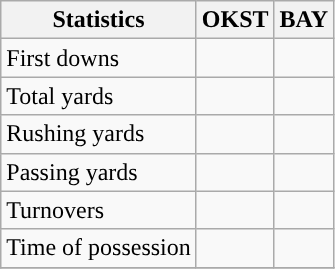<table class="wikitable">
<tr>
<th>Statistics</th>
<th>OKST</th>
<th>BAY</th>
</tr>
<tr>
<td>First downs</td>
<td></td>
<td></td>
</tr>
<tr>
<td>Total yards</td>
<td></td>
<td></td>
</tr>
<tr>
<td>Rushing yards</td>
<td></td>
<td></td>
</tr>
<tr>
<td>Passing yards</td>
<td></td>
<td></td>
</tr>
<tr>
<td>Turnovers</td>
<td></td>
<td></td>
</tr>
<tr>
<td>Time of possession</td>
<td></td>
<td></td>
</tr>
<tr>
</tr>
</table>
